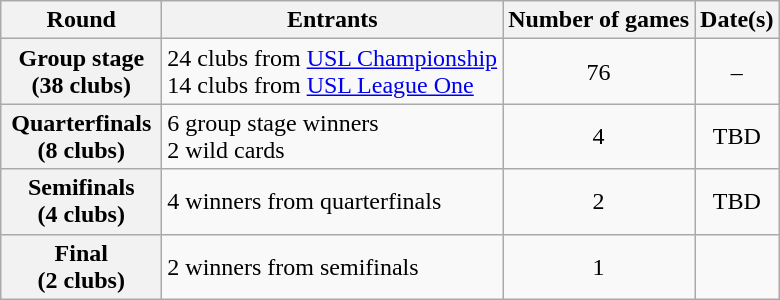<table class="wikitable" style="text-align:center">
<tr>
<th style="width:100px">Round</th>
<th>Entrants</th>
<th>Number of games</th>
<th>Date(s)</th>
</tr>
<tr>
<th>Group stage<br>(38 clubs)</th>
<td style="text-align:left">24 clubs from <a href='#'>USL Championship</a><br>14 clubs from <a href='#'>USL League One</a></td>
<td>76</td>
<td> –<br></td>
</tr>
<tr>
<th>Quarterfinals<br>(8 clubs)</th>
<td style="text-align:left">6 group stage winners<br>2 wild cards</td>
<td>4</td>
<td>TBD</td>
</tr>
<tr>
<th>Semifinals<br>(4 clubs)</th>
<td style="text-align:left">4 winners from quarterfinals</td>
<td>2</td>
<td>TBD</td>
</tr>
<tr>
<th>Final<br>(2 clubs)</th>
<td style="text-align:left">2 winners from semifinals</td>
<td>1</td>
<td></td>
</tr>
</table>
